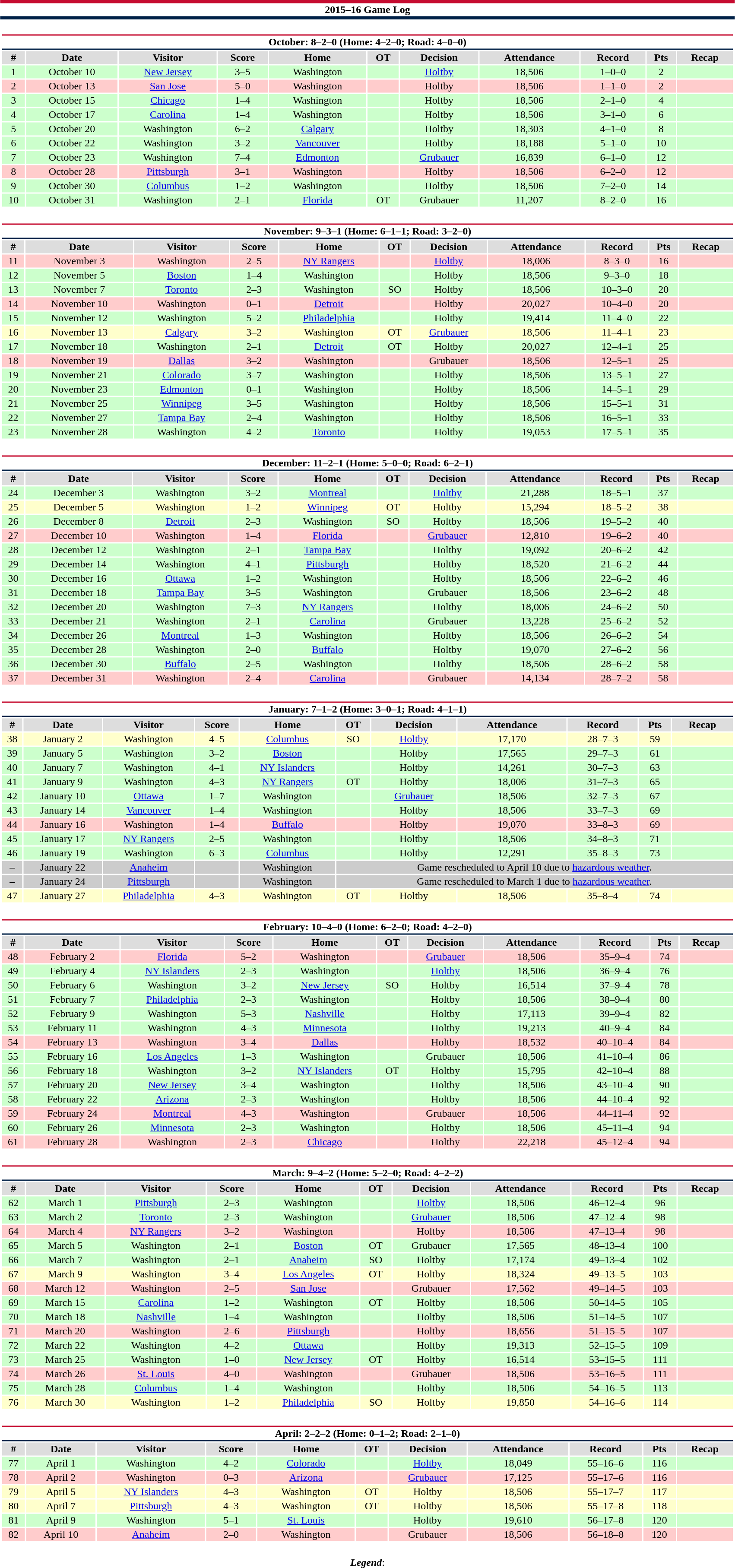<table class="toccolours" style="width:90%; clear:both; margin:1.5em auto; text-align:center;">
<tr>
<th colspan="11" style="background:#fff; border-top:#C60C30 5px solid; border-bottom:#002147 5px solid;">2015–16 Game Log</th>
</tr>
<tr>
<td colspan=11><br><table class="toccolours collapsible collapsed" style="width:100%;">
<tr>
<th colspan="11" style="background:#fff; border-top:#C60C30 2px solid; border-bottom:#002147 2px solid;">October: 8–2–0 (Home: 4–2–0; Road: 4–0–0)</th>
</tr>
<tr style="background:#ddd;">
<th>#</th>
<th>Date</th>
<th>Visitor</th>
<th>Score</th>
<th>Home</th>
<th>OT</th>
<th>Decision</th>
<th>Attendance</th>
<th>Record</th>
<th>Pts</th>
<th>Recap</th>
</tr>
<tr style="text-align:center; background:#cfc;">
<td>1</td>
<td>October 10</td>
<td><a href='#'>New Jersey</a></td>
<td>3–5</td>
<td>Washington</td>
<td></td>
<td><a href='#'>Holtby</a></td>
<td>18,506</td>
<td>1–0–0</td>
<td>2</td>
<td></td>
</tr>
<tr style="text-align:center; background:#fcc;">
<td>2</td>
<td>October 13</td>
<td><a href='#'>San Jose</a></td>
<td>5–0</td>
<td>Washington</td>
<td></td>
<td>Holtby</td>
<td>18,506</td>
<td>1–1–0</td>
<td>2</td>
<td></td>
</tr>
<tr style="text-align:center; background:#cfc;">
<td>3</td>
<td>October 15</td>
<td><a href='#'>Chicago</a></td>
<td>1–4</td>
<td>Washington</td>
<td></td>
<td>Holtby</td>
<td>18,506</td>
<td>2–1–0</td>
<td>4</td>
<td></td>
</tr>
<tr style="text-align:center; background:#cfc;">
<td>4</td>
<td>October 17</td>
<td><a href='#'>Carolina</a></td>
<td>1–4</td>
<td>Washington</td>
<td></td>
<td>Holtby</td>
<td>18,506</td>
<td>3–1–0</td>
<td>6</td>
<td></td>
</tr>
<tr style="text-align:center; background:#cfc;">
<td>5</td>
<td>October 20</td>
<td>Washington</td>
<td>6–2</td>
<td><a href='#'>Calgary</a></td>
<td></td>
<td>Holtby</td>
<td>18,303</td>
<td>4–1–0</td>
<td>8</td>
<td></td>
</tr>
<tr style="text-align:center; background:#cfc;">
<td>6</td>
<td>October 22</td>
<td>Washington</td>
<td>3–2</td>
<td><a href='#'>Vancouver</a></td>
<td></td>
<td>Holtby</td>
<td>18,188</td>
<td>5–1–0</td>
<td>10</td>
<td></td>
</tr>
<tr style="text-align:center; background:#cfc;">
<td>7</td>
<td>October 23</td>
<td>Washington</td>
<td>7–4</td>
<td><a href='#'>Edmonton</a></td>
<td></td>
<td><a href='#'>Grubauer</a></td>
<td>16,839</td>
<td>6–1–0</td>
<td>12</td>
<td></td>
</tr>
<tr style="text-align:center; background:#fcc;">
<td>8</td>
<td>October 28</td>
<td><a href='#'>Pittsburgh</a></td>
<td>3–1</td>
<td>Washington</td>
<td></td>
<td>Holtby</td>
<td>18,506</td>
<td>6–2–0</td>
<td>12</td>
<td></td>
</tr>
<tr style="text-align:center; background:#cfc;">
<td>9</td>
<td>October 30</td>
<td><a href='#'>Columbus</a></td>
<td>1–2</td>
<td>Washington</td>
<td></td>
<td>Holtby</td>
<td>18,506</td>
<td>7–2–0</td>
<td>14</td>
<td></td>
</tr>
<tr style="text-align:center; background:#cfc;">
<td>10</td>
<td>October 31</td>
<td>Washington</td>
<td>2–1</td>
<td><a href='#'>Florida</a></td>
<td>OT</td>
<td>Grubauer</td>
<td>11,207</td>
<td>8–2–0</td>
<td>16</td>
<td></td>
</tr>
</table>
</td>
</tr>
<tr>
<td colspan=11><br><table class="toccolours collapsible collapsed" style="width:100%;">
<tr>
<th colspan="11" style="background:#fff; border-top:#C60C30 2px solid; border-bottom:#002147 2px solid;">November: 9–3–1 (Home: 6–1–1; Road: 3–2–0)</th>
</tr>
<tr style="background:#ddd;">
<th>#</th>
<th>Date</th>
<th>Visitor</th>
<th>Score</th>
<th>Home</th>
<th>OT</th>
<th>Decision</th>
<th>Attendance</th>
<th>Record</th>
<th>Pts</th>
<th>Recap</th>
</tr>
<tr style="text-align:center; background:#fcc;">
<td>11</td>
<td>November 3</td>
<td>Washington</td>
<td>2–5</td>
<td><a href='#'>NY Rangers</a></td>
<td></td>
<td><a href='#'>Holtby</a></td>
<td>18,006</td>
<td>8–3–0</td>
<td>16</td>
<td></td>
</tr>
<tr style="text-align:center; background:#cfc;">
<td>12</td>
<td>November 5</td>
<td><a href='#'>Boston</a></td>
<td>1–4</td>
<td>Washington</td>
<td></td>
<td>Holtby</td>
<td>18,506</td>
<td>9–3–0</td>
<td>18</td>
<td></td>
</tr>
<tr style="text-align:center; background:#cfc;">
<td>13</td>
<td>November 7</td>
<td><a href='#'>Toronto</a></td>
<td>2–3</td>
<td>Washington</td>
<td>SO</td>
<td>Holtby</td>
<td>18,506</td>
<td>10–3–0</td>
<td>20</td>
<td></td>
</tr>
<tr style="text-align:center; background:#fcc;">
<td>14</td>
<td>November 10</td>
<td>Washington</td>
<td>0–1</td>
<td><a href='#'>Detroit</a></td>
<td></td>
<td>Holtby</td>
<td>20,027</td>
<td>10–4–0</td>
<td>20</td>
<td></td>
</tr>
<tr style="text-align:center; background:#cfc;">
<td>15</td>
<td>November 12</td>
<td>Washington</td>
<td>5–2</td>
<td><a href='#'>Philadelphia</a></td>
<td></td>
<td>Holtby</td>
<td>19,414</td>
<td>11–4–0</td>
<td>22</td>
<td></td>
</tr>
<tr style="text-align:center; background:#ffc;">
<td>16</td>
<td>November 13</td>
<td><a href='#'>Calgary</a></td>
<td>3–2</td>
<td>Washington</td>
<td>OT</td>
<td><a href='#'>Grubauer</a></td>
<td>18,506</td>
<td>11–4–1</td>
<td>23</td>
<td></td>
</tr>
<tr style="text-align:center; background:#cfc;">
<td>17</td>
<td>November 18</td>
<td>Washington</td>
<td>2–1</td>
<td><a href='#'>Detroit</a></td>
<td>OT</td>
<td>Holtby</td>
<td>20,027</td>
<td>12–4–1</td>
<td>25</td>
<td></td>
</tr>
<tr style="text-align:center; background:#fcc;">
<td>18</td>
<td>November 19</td>
<td><a href='#'>Dallas</a></td>
<td>3–2</td>
<td>Washington</td>
<td></td>
<td>Grubauer</td>
<td>18,506</td>
<td>12–5–1</td>
<td>25</td>
<td></td>
</tr>
<tr style="text-align:center; background:#cfc;">
<td>19</td>
<td>November 21</td>
<td><a href='#'>Colorado</a></td>
<td>3–7</td>
<td>Washington</td>
<td></td>
<td>Holtby</td>
<td>18,506</td>
<td>13–5–1</td>
<td>27</td>
<td></td>
</tr>
<tr style="text-align:center; background:#cfc;">
<td>20</td>
<td>November 23</td>
<td><a href='#'>Edmonton</a></td>
<td>0–1</td>
<td>Washington</td>
<td></td>
<td>Holtby</td>
<td>18,506</td>
<td>14–5–1</td>
<td>29</td>
<td></td>
</tr>
<tr style="text-align:center; background:#cfc;">
<td>21</td>
<td>November 25</td>
<td><a href='#'>Winnipeg</a></td>
<td>3–5</td>
<td>Washington</td>
<td></td>
<td>Holtby</td>
<td>18,506</td>
<td>15–5–1</td>
<td>31</td>
<td></td>
</tr>
<tr style="text-align:center; background:#cfc;">
<td>22</td>
<td>November 27</td>
<td><a href='#'>Tampa Bay</a></td>
<td>2–4</td>
<td>Washington</td>
<td></td>
<td>Holtby</td>
<td>18,506</td>
<td>16–5–1</td>
<td>33</td>
<td></td>
</tr>
<tr style="text-align:center; background:#cfc;">
<td>23</td>
<td>November 28</td>
<td>Washington</td>
<td>4–2</td>
<td><a href='#'>Toronto</a></td>
<td></td>
<td>Holtby</td>
<td>19,053</td>
<td>17–5–1</td>
<td>35</td>
<td></td>
</tr>
</table>
</td>
</tr>
<tr>
<td colspan=11><br><table class="toccolours collapsible collapsed" style="width:100%;">
<tr>
<th colspan="11" style="background:#fff; border-top:#C60C30 2px solid; border-bottom:#002147 2px solid;">December: 11–2–1 (Home: 5–0–0; Road: 6–2–1)</th>
</tr>
<tr style="background:#ddd;">
<th>#</th>
<th>Date</th>
<th>Visitor</th>
<th>Score</th>
<th>Home</th>
<th>OT</th>
<th>Decision</th>
<th>Attendance</th>
<th>Record</th>
<th>Pts</th>
<th>Recap</th>
</tr>
<tr style="text-align:center; background:#cfc;">
<td>24</td>
<td>December 3</td>
<td>Washington</td>
<td>3–2</td>
<td><a href='#'>Montreal</a></td>
<td></td>
<td><a href='#'>Holtby</a></td>
<td>21,288</td>
<td>18–5–1</td>
<td>37</td>
<td></td>
</tr>
<tr style="text-align:center; background:#ffc;">
<td>25</td>
<td>December 5</td>
<td>Washington</td>
<td>1–2</td>
<td><a href='#'>Winnipeg</a></td>
<td>OT</td>
<td>Holtby</td>
<td>15,294</td>
<td>18–5–2</td>
<td>38</td>
<td></td>
</tr>
<tr style="text-align:center; background:#cfc;">
<td>26</td>
<td>December 8</td>
<td><a href='#'>Detroit</a></td>
<td>2–3</td>
<td>Washington</td>
<td>SO</td>
<td>Holtby</td>
<td>18,506</td>
<td>19–5–2</td>
<td>40</td>
<td></td>
</tr>
<tr style="text-align:center; background:#fcc;">
<td>27</td>
<td>December 10</td>
<td>Washington</td>
<td>1–4</td>
<td><a href='#'>Florida</a></td>
<td></td>
<td><a href='#'>Grubauer</a></td>
<td>12,810</td>
<td>19–6–2</td>
<td>40</td>
<td></td>
</tr>
<tr style="text-align:center; background:#cfc;">
<td>28</td>
<td>December 12</td>
<td>Washington</td>
<td>2–1</td>
<td><a href='#'>Tampa Bay</a></td>
<td></td>
<td>Holtby</td>
<td>19,092</td>
<td>20–6–2</td>
<td>42</td>
<td></td>
</tr>
<tr style="text-align:center; background:#cfc;">
<td>29</td>
<td>December 14</td>
<td>Washington</td>
<td>4–1</td>
<td><a href='#'>Pittsburgh</a></td>
<td></td>
<td>Holtby</td>
<td>18,520</td>
<td>21–6–2</td>
<td>44</td>
<td></td>
</tr>
<tr style="text-align:center; background:#cfc;">
<td>30</td>
<td>December 16</td>
<td><a href='#'>Ottawa</a></td>
<td>1–2</td>
<td>Washington</td>
<td></td>
<td>Holtby</td>
<td>18,506</td>
<td>22–6–2</td>
<td>46</td>
<td></td>
</tr>
<tr style="text-align:center; background:#cfc;">
<td>31</td>
<td>December 18</td>
<td><a href='#'>Tampa Bay</a></td>
<td>3–5</td>
<td>Washington</td>
<td></td>
<td>Grubauer</td>
<td>18,506</td>
<td>23–6–2</td>
<td>48</td>
<td></td>
</tr>
<tr style="text-align:center; background:#cfc;">
<td>32</td>
<td>December 20</td>
<td>Washington</td>
<td>7–3</td>
<td><a href='#'>NY Rangers</a></td>
<td></td>
<td>Holtby</td>
<td>18,006</td>
<td>24–6–2</td>
<td>50</td>
<td></td>
</tr>
<tr style="text-align:center; background:#cfc;">
<td>33</td>
<td>December 21</td>
<td>Washington</td>
<td>2–1</td>
<td><a href='#'>Carolina</a></td>
<td></td>
<td>Grubauer</td>
<td>13,228</td>
<td>25–6–2</td>
<td>52</td>
<td></td>
</tr>
<tr style="text-align:center; background:#cfc;">
<td>34</td>
<td>December 26</td>
<td><a href='#'>Montreal</a></td>
<td>1–3</td>
<td>Washington</td>
<td></td>
<td>Holtby</td>
<td>18,506</td>
<td>26–6–2</td>
<td>54</td>
<td></td>
</tr>
<tr style="text-align:center; background:#cfc;">
<td>35</td>
<td>December 28</td>
<td>Washington</td>
<td>2–0</td>
<td><a href='#'>Buffalo</a></td>
<td></td>
<td>Holtby</td>
<td>19,070</td>
<td>27–6–2</td>
<td>56</td>
<td></td>
</tr>
<tr style="text-align:center; background:#cfc;">
<td>36</td>
<td>December 30</td>
<td><a href='#'>Buffalo</a></td>
<td>2–5</td>
<td>Washington</td>
<td></td>
<td>Holtby</td>
<td>18,506</td>
<td>28–6–2</td>
<td>58</td>
<td></td>
</tr>
<tr style="text-align:center; background:#fcc;">
<td>37</td>
<td>December 31</td>
<td>Washington</td>
<td>2–4</td>
<td><a href='#'>Carolina</a></td>
<td></td>
<td>Grubauer</td>
<td>14,134</td>
<td>28–7–2</td>
<td>58</td>
<td></td>
</tr>
</table>
</td>
</tr>
<tr>
<td colspan=11><br><table class="toccolours collapsible collapsed" style="width:100%;">
<tr>
<th colspan="11" style="background:#fff; border-top:#C60C30 2px solid; border-bottom:#002147 2px solid;">January: 7–1–2 (Home: 3–0–1; Road: 4–1–1)</th>
</tr>
<tr style="background:#ddd;">
<th>#</th>
<th>Date</th>
<th>Visitor</th>
<th>Score</th>
<th>Home</th>
<th>OT</th>
<th>Decision</th>
<th>Attendance</th>
<th>Record</th>
<th>Pts</th>
<th>Recap</th>
</tr>
<tr style="text-align:center; background:#ffc;">
<td>38</td>
<td>January 2</td>
<td>Washington</td>
<td>4–5</td>
<td><a href='#'>Columbus</a></td>
<td>SO</td>
<td><a href='#'>Holtby</a></td>
<td>17,170</td>
<td>28–7–3</td>
<td>59</td>
<td></td>
</tr>
<tr style="text-align:center; background:#cfc;">
<td>39</td>
<td>January 5</td>
<td>Washington</td>
<td>3–2</td>
<td><a href='#'>Boston</a></td>
<td></td>
<td>Holtby</td>
<td>17,565</td>
<td>29–7–3</td>
<td>61</td>
<td></td>
</tr>
<tr style="text-align:center; background:#cfc;">
<td>40</td>
<td>January 7</td>
<td>Washington</td>
<td>4–1</td>
<td><a href='#'>NY Islanders</a></td>
<td></td>
<td>Holtby</td>
<td>14,261</td>
<td>30–7–3</td>
<td>63</td>
<td></td>
</tr>
<tr style="text-align:center; background:#cfc;">
<td>41</td>
<td>January 9</td>
<td>Washington</td>
<td>4–3</td>
<td><a href='#'>NY Rangers</a></td>
<td>OT</td>
<td>Holtby</td>
<td>18,006</td>
<td>31–7–3</td>
<td>65</td>
<td></td>
</tr>
<tr style="text-align:center; background:#cfc;">
<td>42</td>
<td>January 10</td>
<td><a href='#'>Ottawa</a></td>
<td>1–7</td>
<td>Washington</td>
<td></td>
<td><a href='#'>Grubauer</a></td>
<td>18,506</td>
<td>32–7–3</td>
<td>67</td>
<td></td>
</tr>
<tr style="text-align:center; background:#cfc;">
<td>43</td>
<td>January 14</td>
<td><a href='#'>Vancouver</a></td>
<td>1–4</td>
<td>Washington</td>
<td></td>
<td>Holtby</td>
<td>18,506</td>
<td>33–7–3</td>
<td>69</td>
<td></td>
</tr>
<tr style="text-align:center; background:#fcc;">
<td>44</td>
<td>January 16</td>
<td>Washington</td>
<td>1–4</td>
<td><a href='#'>Buffalo</a></td>
<td></td>
<td>Holtby</td>
<td>19,070</td>
<td>33–8–3</td>
<td>69</td>
<td></td>
</tr>
<tr style="text-align:center; background:#cfc;">
<td>45</td>
<td>January 17</td>
<td><a href='#'>NY Rangers</a></td>
<td>2–5</td>
<td>Washington</td>
<td></td>
<td>Holtby</td>
<td>18,506</td>
<td>34–8–3</td>
<td>71</td>
<td></td>
</tr>
<tr style="text-align:center; background:#cfc;">
<td>46</td>
<td>January 19</td>
<td>Washington</td>
<td>6–3</td>
<td><a href='#'>Columbus</a></td>
<td></td>
<td>Holtby</td>
<td>12,291</td>
<td>35–8–3</td>
<td>73</td>
<td></td>
</tr>
<tr style="text-align:center; background:#ccc;">
<td>–</td>
<td>January 22</td>
<td><a href='#'>Anaheim</a></td>
<td></td>
<td>Washington</td>
<td colspan="6">Game rescheduled to April 10 due to <a href='#'>hazardous weather</a>.</td>
</tr>
<tr style="text-align:center; background:#ccc;">
<td>–</td>
<td>January 24</td>
<td><a href='#'>Pittsburgh</a></td>
<td></td>
<td>Washington</td>
<td colspan="6">Game rescheduled to March 1 due to <a href='#'>hazardous weather</a>.</td>
</tr>
<tr style="text-align:center; background:#ffc;">
<td>47</td>
<td>January 27</td>
<td><a href='#'>Philadelphia</a></td>
<td>4–3</td>
<td>Washington</td>
<td>OT</td>
<td>Holtby</td>
<td>18,506</td>
<td>35–8–4</td>
<td>74</td>
<td></td>
</tr>
</table>
</td>
</tr>
<tr>
<td colspan=11><br><table class="toccolours collapsible collapsed" style="width:100%;">
<tr>
<th colspan="11" style="background:#fff; border-top:#C60C30 2px solid; border-bottom:#002147 2px solid;">February: 10–4–0 (Home: 6–2–0; Road: 4–2–0)</th>
</tr>
<tr style="background:#ddd;">
<th>#</th>
<th>Date</th>
<th>Visitor</th>
<th>Score</th>
<th>Home</th>
<th>OT</th>
<th>Decision</th>
<th>Attendance</th>
<th>Record</th>
<th>Pts</th>
<th>Recap</th>
</tr>
<tr style="text-align:center; background:#fcc;">
<td>48</td>
<td>February 2</td>
<td><a href='#'>Florida</a></td>
<td>5–2</td>
<td>Washington</td>
<td></td>
<td><a href='#'>Grubauer</a></td>
<td>18,506</td>
<td>35–9–4</td>
<td>74</td>
<td></td>
</tr>
<tr style="text-align:center; background:#cfc;">
<td>49</td>
<td>February 4</td>
<td><a href='#'>NY Islanders</a></td>
<td>2–3</td>
<td>Washington</td>
<td></td>
<td><a href='#'>Holtby</a></td>
<td>18,506</td>
<td>36–9–4</td>
<td>76</td>
<td></td>
</tr>
<tr style="text-align:center; background:#cfc;">
<td>50</td>
<td>February 6</td>
<td>Washington</td>
<td>3–2</td>
<td><a href='#'>New Jersey</a></td>
<td>SO</td>
<td>Holtby</td>
<td>16,514</td>
<td>37–9–4</td>
<td>78</td>
<td></td>
</tr>
<tr style="text-align:center; background:#cfc;">
<td>51</td>
<td>February 7</td>
<td><a href='#'>Philadelphia</a></td>
<td>2–3</td>
<td>Washington</td>
<td></td>
<td>Holtby</td>
<td>18,506</td>
<td>38–9–4</td>
<td>80</td>
<td></td>
</tr>
<tr style="text-align:center; background:#cfc;">
<td>52</td>
<td>February 9</td>
<td>Washington</td>
<td>5–3</td>
<td><a href='#'>Nashville</a></td>
<td></td>
<td>Holtby</td>
<td>17,113</td>
<td>39–9–4</td>
<td>82</td>
<td></td>
</tr>
<tr style="text-align:center; background:#cfc;">
<td>53</td>
<td>February 11</td>
<td>Washington</td>
<td>4–3</td>
<td><a href='#'>Minnesota</a></td>
<td></td>
<td>Holtby</td>
<td>19,213</td>
<td>40–9–4</td>
<td>84</td>
<td></td>
</tr>
<tr style="text-align:center; background:#fcc;">
<td>54</td>
<td>February 13</td>
<td>Washington</td>
<td>3–4</td>
<td><a href='#'>Dallas</a></td>
<td></td>
<td>Holtby</td>
<td>18,532</td>
<td>40–10–4</td>
<td>84</td>
<td></td>
</tr>
<tr style="text-align:center; background:#cfc;">
<td>55</td>
<td>February 16</td>
<td><a href='#'>Los Angeles</a></td>
<td>1–3</td>
<td>Washington</td>
<td></td>
<td>Grubauer</td>
<td>18,506</td>
<td>41–10–4</td>
<td>86</td>
<td></td>
</tr>
<tr style="text-align:center; background:#cfc;">
<td>56</td>
<td>February 18</td>
<td>Washington</td>
<td>3–2</td>
<td><a href='#'>NY Islanders</a></td>
<td>OT</td>
<td>Holtby</td>
<td>15,795</td>
<td>42–10–4</td>
<td>88</td>
<td></td>
</tr>
<tr style="text-align:center; background:#cfc;">
<td>57</td>
<td>February 20</td>
<td><a href='#'>New Jersey</a></td>
<td>3–4</td>
<td>Washington</td>
<td></td>
<td>Holtby</td>
<td>18,506</td>
<td>43–10–4</td>
<td>90</td>
<td></td>
</tr>
<tr style="text-align:center; background:#cfc;">
<td>58</td>
<td>February 22</td>
<td><a href='#'>Arizona</a></td>
<td>2–3</td>
<td>Washington</td>
<td></td>
<td>Holtby</td>
<td>18,506</td>
<td>44–10–4</td>
<td>92</td>
<td></td>
</tr>
<tr style="text-align:center; background:#fcc;">
<td>59</td>
<td>February 24</td>
<td><a href='#'>Montreal</a></td>
<td>4–3</td>
<td>Washington</td>
<td></td>
<td>Grubauer</td>
<td>18,506</td>
<td>44–11–4</td>
<td>92</td>
<td></td>
</tr>
<tr style="text-align:center; background:#cfc;">
<td>60</td>
<td>February 26</td>
<td><a href='#'>Minnesota</a></td>
<td>2–3</td>
<td>Washington</td>
<td></td>
<td>Holtby</td>
<td>18,506</td>
<td>45–11–4</td>
<td>94</td>
<td></td>
</tr>
<tr style="text-align:center; background:#fcc;">
<td>61</td>
<td>February 28</td>
<td>Washington</td>
<td>2–3</td>
<td><a href='#'>Chicago</a></td>
<td></td>
<td>Holtby</td>
<td>22,218</td>
<td>45–12–4</td>
<td>94</td>
<td></td>
</tr>
</table>
</td>
</tr>
<tr>
<td colspan=11><br><table class="toccolours collapsible collapsed" style="width:100%;">
<tr>
<th colspan="11" style="background:#fff; border-top:#C60C30 2px solid; border-bottom:#002147 2px solid;">March: 9–4–2 (Home: 5–2–0; Road: 4–2–2)</th>
</tr>
<tr style="background:#ddd;">
<th>#</th>
<th>Date</th>
<th>Visitor</th>
<th>Score</th>
<th>Home</th>
<th>OT</th>
<th>Decision</th>
<th>Attendance</th>
<th>Record</th>
<th>Pts</th>
<th>Recap</th>
</tr>
<tr style="text-align:center; background:#cfc;">
<td>62</td>
<td>March 1</td>
<td><a href='#'>Pittsburgh</a></td>
<td>2–3</td>
<td>Washington</td>
<td></td>
<td><a href='#'>Holtby</a></td>
<td>18,506</td>
<td>46–12–4</td>
<td>96</td>
<td></td>
</tr>
<tr style="text-align:center; background:#cfc;">
<td>63</td>
<td>March 2</td>
<td><a href='#'>Toronto</a></td>
<td>2–3</td>
<td>Washington</td>
<td></td>
<td><a href='#'>Grubauer</a></td>
<td>18,506</td>
<td>47–12–4</td>
<td>98</td>
<td></td>
</tr>
<tr style="text-align:center; background:#fcc;">
<td>64</td>
<td>March 4</td>
<td><a href='#'>NY Rangers</a></td>
<td>3–2</td>
<td>Washington</td>
<td></td>
<td>Holtby</td>
<td>18,506</td>
<td>47–13–4</td>
<td>98</td>
<td></td>
</tr>
<tr style="text-align:center; background:#cfc;">
<td>65</td>
<td>March 5</td>
<td>Washington</td>
<td>2–1</td>
<td><a href='#'>Boston</a></td>
<td>OT</td>
<td>Grubauer</td>
<td>17,565</td>
<td>48–13–4</td>
<td>100</td>
<td></td>
</tr>
<tr style="text-align:center; background:#cfc;">
<td>66</td>
<td>March 7</td>
<td>Washington</td>
<td>2–1</td>
<td><a href='#'>Anaheim</a></td>
<td>SO</td>
<td>Holtby</td>
<td>17,174</td>
<td>49–13–4</td>
<td>102</td>
<td></td>
</tr>
<tr style="text-align:center; background:#ffc;">
<td>67</td>
<td>March 9</td>
<td>Washington</td>
<td>3–4</td>
<td><a href='#'>Los Angeles</a></td>
<td>OT</td>
<td>Holtby</td>
<td>18,324</td>
<td>49–13–5</td>
<td>103</td>
<td></td>
</tr>
<tr style="text-align:center; background:#fcc;">
<td>68</td>
<td>March 12</td>
<td>Washington</td>
<td>2–5</td>
<td><a href='#'>San Jose</a></td>
<td></td>
<td>Grubauer</td>
<td>17,562</td>
<td>49–14–5</td>
<td>103</td>
<td></td>
</tr>
<tr style="text-align:center; background:#cfc;">
<td>69</td>
<td>March 15</td>
<td><a href='#'>Carolina</a></td>
<td>1–2</td>
<td>Washington</td>
<td>OT</td>
<td>Holtby</td>
<td>18,506</td>
<td>50–14–5</td>
<td>105</td>
<td></td>
</tr>
<tr style="text-align:center; background:#cfc;">
<td>70</td>
<td>March 18</td>
<td><a href='#'>Nashville</a></td>
<td>1–4</td>
<td>Washington</td>
<td></td>
<td>Holtby</td>
<td>18,506</td>
<td>51–14–5</td>
<td>107</td>
<td></td>
</tr>
<tr style="text-align:center; background:#fcc;">
<td>71</td>
<td>March 20</td>
<td>Washington</td>
<td>2–6</td>
<td><a href='#'>Pittsburgh</a></td>
<td></td>
<td>Holtby</td>
<td>18,656</td>
<td>51–15–5</td>
<td>107</td>
<td></td>
</tr>
<tr style="text-align:center; background:#cfc;">
<td>72</td>
<td>March 22</td>
<td>Washington</td>
<td>4–2</td>
<td><a href='#'>Ottawa</a></td>
<td></td>
<td>Holtby</td>
<td>19,313</td>
<td>52–15–5</td>
<td>109</td>
<td></td>
</tr>
<tr style="text-align:center; background:#cfc;">
<td>73</td>
<td>March 25</td>
<td>Washington</td>
<td>1–0</td>
<td><a href='#'>New Jersey</a></td>
<td>OT</td>
<td>Holtby</td>
<td>16,514</td>
<td>53–15–5</td>
<td>111</td>
<td></td>
</tr>
<tr style="text-align:center; background:#fcc;">
<td>74</td>
<td>March 26</td>
<td><a href='#'>St. Louis</a></td>
<td>4–0</td>
<td>Washington</td>
<td></td>
<td>Grubauer</td>
<td>18,506</td>
<td>53–16–5</td>
<td>111</td>
<td></td>
</tr>
<tr style="text-align:center; background:#cfc;">
<td>75</td>
<td>March 28</td>
<td><a href='#'>Columbus</a></td>
<td>1–4</td>
<td>Washington</td>
<td></td>
<td>Holtby</td>
<td>18,506</td>
<td>54–16–5</td>
<td>113</td>
<td></td>
</tr>
<tr style="text-align:center; background:#ffc;">
<td>76</td>
<td>March 30</td>
<td>Washington</td>
<td>1–2</td>
<td><a href='#'>Philadelphia</a></td>
<td>SO</td>
<td>Holtby</td>
<td>19,850</td>
<td>54–16–6</td>
<td>114</td>
<td></td>
</tr>
</table>
</td>
</tr>
<tr>
<td colspan=11><br><table class="toccolours collapsible collapsed" style="width:100%;">
<tr>
<th colspan="11" style="background:#fff; border-top:#C60C30 2px solid; border-bottom:#002147 2px solid;">April: 2–2–2 (Home: 0–1–2; Road: 2–1–0)</th>
</tr>
<tr style="background:#ddd;">
<th>#</th>
<th>Date</th>
<th>Visitor</th>
<th>Score</th>
<th>Home</th>
<th>OT</th>
<th>Decision</th>
<th>Attendance</th>
<th>Record</th>
<th>Pts</th>
<th>Recap</th>
</tr>
<tr style="text-align:center; background:#cfc;">
<td>77</td>
<td>April 1</td>
<td>Washington</td>
<td>4–2</td>
<td><a href='#'>Colorado</a></td>
<td></td>
<td><a href='#'>Holtby</a></td>
<td>18,049</td>
<td>55–16–6</td>
<td>116</td>
<td></td>
</tr>
<tr style="text-align:center; background:#fcc;">
<td>78</td>
<td>April 2</td>
<td>Washington</td>
<td>0–3</td>
<td><a href='#'>Arizona</a></td>
<td></td>
<td><a href='#'>Grubauer</a></td>
<td>17,125</td>
<td>55–17–6</td>
<td>116</td>
<td></td>
</tr>
<tr style="text-align:center; background:#ffc;">
<td>79</td>
<td>April 5</td>
<td><a href='#'>NY Islanders</a></td>
<td>4–3</td>
<td>Washington</td>
<td>OT</td>
<td>Holtby</td>
<td>18,506</td>
<td>55–17–7</td>
<td>117</td>
<td></td>
</tr>
<tr style="text-align:center; background:#ffc;">
<td>80</td>
<td>April 7</td>
<td><a href='#'>Pittsburgh</a></td>
<td>4–3</td>
<td>Washington</td>
<td>OT</td>
<td>Holtby</td>
<td>18,506</td>
<td>55–17–8</td>
<td>118</td>
<td></td>
</tr>
<tr style="text-align:center; background:#cfc;">
<td>81</td>
<td>April 9</td>
<td>Washington</td>
<td>5–1</td>
<td><a href='#'>St. Louis</a></td>
<td></td>
<td>Holtby</td>
<td>19,610</td>
<td>56–17–8</td>
<td>120</td>
<td></td>
</tr>
<tr style="text-align:center; background:#fcc;">
<td>82</td>
<td>April 10</td>
<td><a href='#'>Anaheim</a></td>
<td>2–0</td>
<td>Washington</td>
<td></td>
<td>Grubauer</td>
<td>18,506</td>
<td>56–18–8</td>
<td>120</td>
<td></td>
</tr>
</table>
</td>
</tr>
<tr>
<td colspan="11" style="text-align:center;"><br><strong><em>Legend</em></strong>:


</td>
</tr>
</table>
